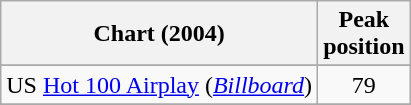<table class="wikitable sortable">
<tr>
<th>Chart (2004)</th>
<th>Peak<br>position</th>
</tr>
<tr>
</tr>
<tr>
<td>US <a href='#'>Hot 100 Airplay</a> (<em><a href='#'>Billboard</a></em>)</td>
<td align="center">79</td>
</tr>
<tr>
</tr>
<tr>
</tr>
<tr>
</tr>
<tr>
</tr>
</table>
